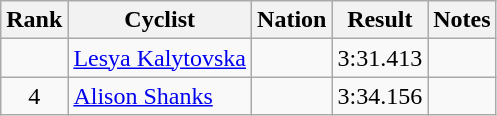<table class="wikitable sortable" style="text-align:center;">
<tr>
<th>Rank</th>
<th>Cyclist</th>
<th>Nation</th>
<th>Result</th>
<th>Notes</th>
</tr>
<tr>
<td></td>
<td align=left><a href='#'>Lesya Kalytovska</a></td>
<td align=left></td>
<td>3:31.413</td>
<td></td>
</tr>
<tr>
<td>4</td>
<td align=left><a href='#'>Alison Shanks</a></td>
<td align=left></td>
<td>3:34.156</td>
<td></td>
</tr>
</table>
